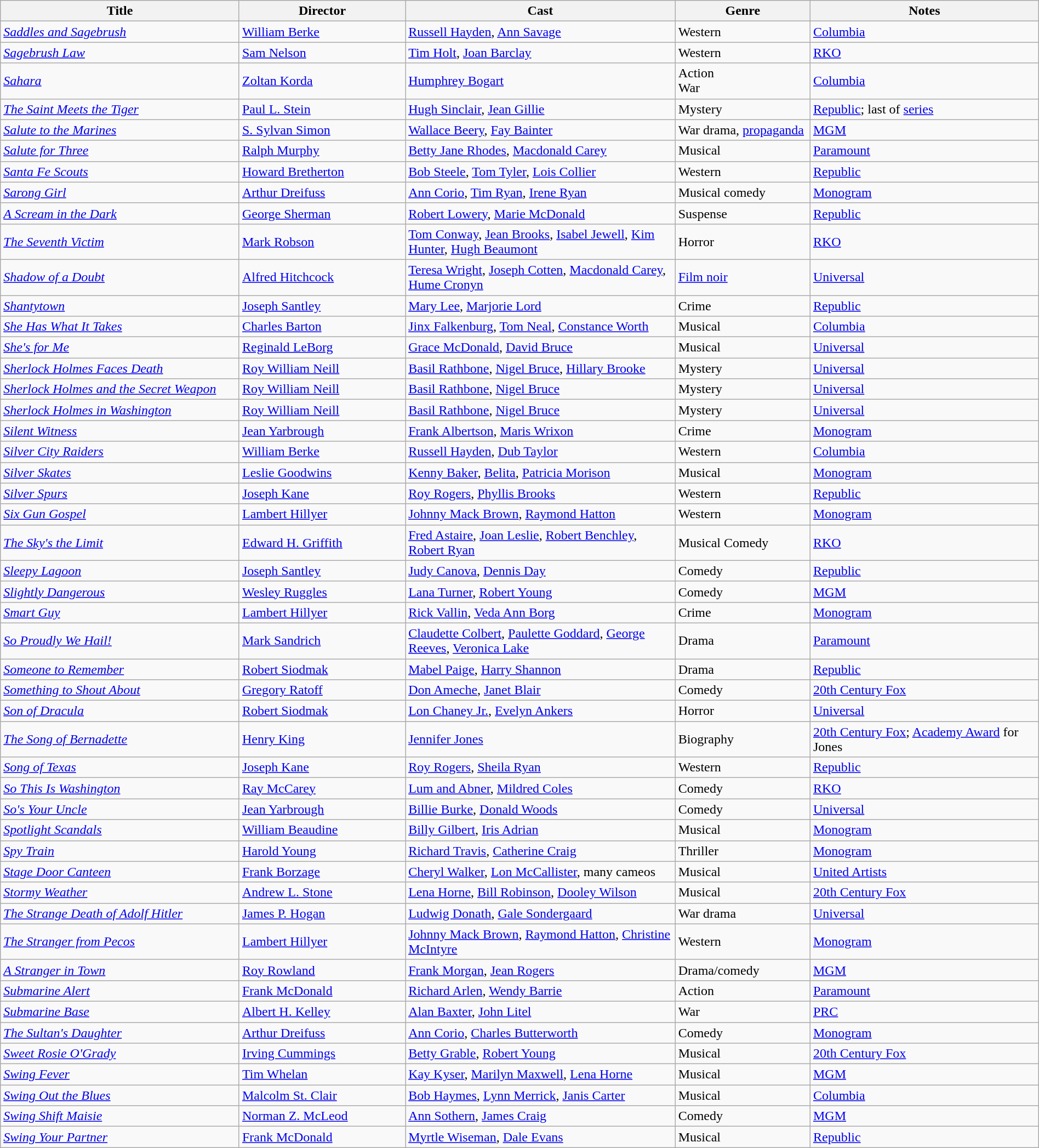<table class="wikitable" style="width:100%;">
<tr>
<th style="width:23%;">Title</th>
<th style="width:16%;">Director</th>
<th style="width:26%;">Cast</th>
<th style="width:13%;">Genre</th>
<th style="width:22%;">Notes</th>
</tr>
<tr>
<td><em><a href='#'>Saddles and Sagebrush</a></em></td>
<td><a href='#'>William Berke</a></td>
<td><a href='#'>Russell Hayden</a>, <a href='#'>Ann Savage</a></td>
<td>Western</td>
<td><a href='#'>Columbia</a></td>
</tr>
<tr>
<td><em><a href='#'>Sagebrush Law</a></em></td>
<td><a href='#'>Sam Nelson</a></td>
<td><a href='#'>Tim Holt</a>, <a href='#'>Joan Barclay</a></td>
<td>Western</td>
<td><a href='#'>RKO</a></td>
</tr>
<tr>
<td><em><a href='#'>Sahara</a></em></td>
<td><a href='#'>Zoltan Korda</a></td>
<td><a href='#'>Humphrey Bogart</a></td>
<td>Action<br>War</td>
<td><a href='#'>Columbia</a></td>
</tr>
<tr>
<td><em><a href='#'>The Saint Meets the Tiger</a></em></td>
<td><a href='#'>Paul L. Stein</a></td>
<td><a href='#'>Hugh Sinclair</a>, <a href='#'>Jean Gillie</a></td>
<td>Mystery</td>
<td><a href='#'>Republic</a>; last of <a href='#'>series</a></td>
</tr>
<tr>
<td><em><a href='#'>Salute to the Marines</a></em></td>
<td><a href='#'>S. Sylvan Simon</a></td>
<td><a href='#'>Wallace Beery</a>, <a href='#'>Fay Bainter</a></td>
<td>War drama, <a href='#'>propaganda</a></td>
<td><a href='#'>MGM</a></td>
</tr>
<tr>
<td><em><a href='#'>Salute for Three</a></em></td>
<td><a href='#'>Ralph Murphy</a></td>
<td><a href='#'>Betty Jane Rhodes</a>, <a href='#'>Macdonald Carey</a></td>
<td>Musical</td>
<td><a href='#'>Paramount</a></td>
</tr>
<tr>
<td><em><a href='#'>Santa Fe Scouts</a></em></td>
<td><a href='#'>Howard Bretherton</a></td>
<td><a href='#'>Bob Steele</a>, <a href='#'>Tom Tyler</a>, <a href='#'>Lois Collier</a></td>
<td>Western</td>
<td><a href='#'>Republic</a></td>
</tr>
<tr>
<td><em><a href='#'>Sarong Girl</a></em></td>
<td><a href='#'>Arthur Dreifuss</a></td>
<td><a href='#'>Ann Corio</a>, <a href='#'>Tim Ryan</a>, <a href='#'>Irene Ryan</a></td>
<td>Musical comedy</td>
<td><a href='#'>Monogram</a></td>
</tr>
<tr>
<td><em><a href='#'>A Scream in the Dark</a></em></td>
<td><a href='#'>George Sherman</a></td>
<td><a href='#'>Robert Lowery</a>, <a href='#'>Marie McDonald</a></td>
<td>Suspense</td>
<td><a href='#'>Republic</a></td>
</tr>
<tr>
<td><em><a href='#'>The Seventh Victim</a></em></td>
<td><a href='#'>Mark Robson</a></td>
<td><a href='#'>Tom Conway</a>, <a href='#'>Jean Brooks</a>, <a href='#'>Isabel Jewell</a>, <a href='#'>Kim Hunter</a>, <a href='#'>Hugh Beaumont</a></td>
<td>Horror</td>
<td><a href='#'>RKO</a></td>
</tr>
<tr>
<td><em><a href='#'>Shadow of a Doubt</a></em></td>
<td><a href='#'>Alfred Hitchcock</a></td>
<td><a href='#'>Teresa Wright</a>, <a href='#'>Joseph Cotten</a>, <a href='#'>Macdonald Carey</a>, <a href='#'>Hume Cronyn</a></td>
<td><a href='#'>Film noir</a></td>
<td><a href='#'>Universal</a></td>
</tr>
<tr>
<td><em><a href='#'>Shantytown</a></em></td>
<td><a href='#'>Joseph Santley</a></td>
<td><a href='#'>Mary Lee</a>, <a href='#'>Marjorie Lord</a></td>
<td>Crime</td>
<td><a href='#'>Republic</a></td>
</tr>
<tr>
<td><em><a href='#'>She Has What It Takes</a></em></td>
<td><a href='#'>Charles Barton</a></td>
<td><a href='#'>Jinx Falkenburg</a>, <a href='#'>Tom Neal</a>, <a href='#'>Constance Worth</a></td>
<td>Musical</td>
<td><a href='#'>Columbia</a></td>
</tr>
<tr>
<td><em><a href='#'>She's for Me</a></em></td>
<td><a href='#'>Reginald LeBorg</a></td>
<td><a href='#'>Grace McDonald</a>, <a href='#'>David Bruce</a></td>
<td>Musical</td>
<td><a href='#'>Universal</a></td>
</tr>
<tr>
<td><em><a href='#'>Sherlock Holmes Faces Death</a></em></td>
<td><a href='#'>Roy William Neill</a></td>
<td><a href='#'>Basil Rathbone</a>, <a href='#'>Nigel Bruce</a>, <a href='#'>Hillary Brooke</a></td>
<td>Mystery</td>
<td><a href='#'>Universal</a></td>
</tr>
<tr>
<td><em><a href='#'>Sherlock Holmes and the Secret Weapon</a></em></td>
<td><a href='#'>Roy William Neill</a></td>
<td><a href='#'>Basil Rathbone</a>, <a href='#'>Nigel Bruce</a></td>
<td>Mystery</td>
<td><a href='#'>Universal</a></td>
</tr>
<tr>
<td><em><a href='#'>Sherlock Holmes in Washington</a></em></td>
<td><a href='#'>Roy William Neill</a></td>
<td><a href='#'>Basil Rathbone</a>, <a href='#'>Nigel Bruce</a></td>
<td>Mystery</td>
<td><a href='#'>Universal</a></td>
</tr>
<tr>
<td><em><a href='#'>Silent Witness</a></em></td>
<td><a href='#'>Jean Yarbrough</a></td>
<td><a href='#'>Frank Albertson</a>, <a href='#'>Maris Wrixon</a></td>
<td>Crime</td>
<td><a href='#'>Monogram</a></td>
</tr>
<tr>
<td><em><a href='#'>Silver City Raiders</a></em></td>
<td><a href='#'>William Berke</a></td>
<td><a href='#'>Russell Hayden</a>, <a href='#'>Dub Taylor</a></td>
<td>Western</td>
<td><a href='#'>Columbia</a></td>
</tr>
<tr>
<td><em><a href='#'>Silver Skates</a></em></td>
<td><a href='#'>Leslie Goodwins</a></td>
<td><a href='#'>Kenny Baker</a>, <a href='#'>Belita</a>, <a href='#'>Patricia Morison</a></td>
<td>Musical</td>
<td><a href='#'>Monogram</a></td>
</tr>
<tr>
<td><em><a href='#'>Silver Spurs</a></em></td>
<td><a href='#'>Joseph Kane</a></td>
<td><a href='#'>Roy Rogers</a>, <a href='#'>Phyllis Brooks</a></td>
<td>Western</td>
<td><a href='#'>Republic</a></td>
</tr>
<tr>
<td><em><a href='#'>Six Gun Gospel</a></em></td>
<td><a href='#'>Lambert Hillyer</a></td>
<td><a href='#'>Johnny Mack Brown</a>, <a href='#'>Raymond Hatton</a></td>
<td>Western</td>
<td><a href='#'>Monogram</a></td>
</tr>
<tr>
<td><em><a href='#'>The Sky's the Limit</a></em></td>
<td><a href='#'>Edward H. Griffith</a></td>
<td><a href='#'>Fred Astaire</a>, <a href='#'>Joan Leslie</a>, <a href='#'>Robert Benchley</a>, <a href='#'>Robert Ryan</a></td>
<td>Musical Comedy</td>
<td><a href='#'>RKO</a></td>
</tr>
<tr>
<td><em><a href='#'>Sleepy Lagoon</a></em></td>
<td><a href='#'>Joseph Santley</a></td>
<td><a href='#'>Judy Canova</a>, <a href='#'>Dennis Day</a></td>
<td>Comedy</td>
<td><a href='#'>Republic</a></td>
</tr>
<tr>
<td><em><a href='#'>Slightly Dangerous</a></em></td>
<td><a href='#'>Wesley Ruggles</a></td>
<td><a href='#'>Lana Turner</a>, <a href='#'>Robert Young</a></td>
<td>Comedy</td>
<td><a href='#'>MGM</a></td>
</tr>
<tr>
<td><em><a href='#'>Smart Guy</a></em></td>
<td><a href='#'>Lambert Hillyer</a></td>
<td><a href='#'>Rick Vallin</a>, <a href='#'>Veda Ann Borg</a></td>
<td>Crime</td>
<td><a href='#'>Monogram</a></td>
</tr>
<tr>
<td><em><a href='#'>So Proudly We Hail!</a></em></td>
<td><a href='#'>Mark Sandrich</a></td>
<td><a href='#'>Claudette Colbert</a>, <a href='#'>Paulette Goddard</a>, <a href='#'>George Reeves</a>, <a href='#'>Veronica Lake</a></td>
<td>Drama</td>
<td><a href='#'>Paramount</a></td>
</tr>
<tr>
<td><em><a href='#'>Someone to Remember</a></em></td>
<td><a href='#'>Robert Siodmak</a></td>
<td><a href='#'>Mabel Paige</a>, <a href='#'>Harry Shannon</a></td>
<td>Drama</td>
<td><a href='#'>Republic</a></td>
</tr>
<tr>
<td><em><a href='#'>Something to Shout About</a></em></td>
<td><a href='#'>Gregory Ratoff</a></td>
<td><a href='#'>Don Ameche</a>, <a href='#'>Janet Blair</a></td>
<td>Comedy</td>
<td><a href='#'>20th Century Fox</a></td>
</tr>
<tr>
<td><em><a href='#'>Son of Dracula</a></em></td>
<td><a href='#'>Robert Siodmak</a></td>
<td><a href='#'>Lon Chaney Jr.</a>, <a href='#'>Evelyn Ankers</a></td>
<td>Horror</td>
<td><a href='#'>Universal</a></td>
</tr>
<tr>
<td><em><a href='#'>The Song of Bernadette</a></em></td>
<td><a href='#'>Henry King</a></td>
<td><a href='#'>Jennifer Jones</a></td>
<td>Biography</td>
<td><a href='#'>20th Century Fox</a>; <a href='#'>Academy Award</a> for Jones</td>
</tr>
<tr>
<td><em><a href='#'>Song of Texas</a></em></td>
<td><a href='#'>Joseph Kane</a></td>
<td><a href='#'>Roy Rogers</a>, <a href='#'>Sheila Ryan</a></td>
<td>Western</td>
<td><a href='#'>Republic</a></td>
</tr>
<tr>
<td><em><a href='#'>So This Is Washington</a></em></td>
<td><a href='#'>Ray McCarey</a></td>
<td><a href='#'>Lum and Abner</a>, <a href='#'>Mildred Coles</a></td>
<td>Comedy</td>
<td><a href='#'>RKO</a></td>
</tr>
<tr>
<td><em><a href='#'>So's Your Uncle</a></em></td>
<td><a href='#'>Jean Yarbrough</a></td>
<td><a href='#'>Billie Burke</a>, <a href='#'>Donald Woods</a></td>
<td>Comedy</td>
<td><a href='#'>Universal</a></td>
</tr>
<tr>
<td><em><a href='#'>Spotlight Scandals</a></em></td>
<td><a href='#'>William Beaudine</a></td>
<td><a href='#'>Billy Gilbert</a>, <a href='#'>Iris Adrian</a></td>
<td>Musical</td>
<td><a href='#'>Monogram</a></td>
</tr>
<tr>
<td><em><a href='#'>Spy Train</a></em></td>
<td><a href='#'>Harold Young</a></td>
<td><a href='#'>Richard Travis</a>, <a href='#'>Catherine Craig</a></td>
<td>Thriller</td>
<td><a href='#'>Monogram</a></td>
</tr>
<tr>
<td><em><a href='#'>Stage Door Canteen</a></em></td>
<td><a href='#'>Frank Borzage</a></td>
<td><a href='#'>Cheryl Walker</a>, <a href='#'>Lon McCallister</a>, many cameos</td>
<td>Musical</td>
<td><a href='#'>United Artists</a></td>
</tr>
<tr>
<td><em><a href='#'>Stormy Weather</a></em></td>
<td><a href='#'>Andrew L. Stone</a></td>
<td><a href='#'>Lena Horne</a>, <a href='#'>Bill Robinson</a>, <a href='#'>Dooley Wilson</a></td>
<td>Musical</td>
<td><a href='#'>20th Century Fox</a></td>
</tr>
<tr>
<td><em><a href='#'>The Strange Death of Adolf Hitler</a></em></td>
<td><a href='#'>James P. Hogan</a></td>
<td><a href='#'>Ludwig Donath</a>, <a href='#'>Gale Sondergaard</a></td>
<td>War drama</td>
<td><a href='#'>Universal</a></td>
</tr>
<tr>
<td><em><a href='#'>The Stranger from Pecos</a></em></td>
<td><a href='#'>Lambert Hillyer</a></td>
<td><a href='#'>Johnny Mack Brown</a>, <a href='#'>Raymond Hatton</a>, <a href='#'>Christine McIntyre</a></td>
<td>Western</td>
<td><a href='#'>Monogram</a></td>
</tr>
<tr>
<td><em><a href='#'>A Stranger in Town</a></em></td>
<td><a href='#'>Roy Rowland</a></td>
<td><a href='#'>Frank Morgan</a>, <a href='#'>Jean Rogers</a></td>
<td>Drama/comedy</td>
<td><a href='#'>MGM</a></td>
</tr>
<tr>
<td><em><a href='#'>Submarine Alert</a></em></td>
<td><a href='#'>Frank McDonald</a></td>
<td><a href='#'>Richard Arlen</a>, <a href='#'>Wendy Barrie</a></td>
<td>Action</td>
<td><a href='#'>Paramount</a></td>
</tr>
<tr>
<td><em><a href='#'>Submarine Base</a></em></td>
<td><a href='#'>Albert H. Kelley</a></td>
<td><a href='#'>Alan Baxter</a>, <a href='#'>John Litel</a></td>
<td>War</td>
<td><a href='#'>PRC</a></td>
</tr>
<tr>
<td><em><a href='#'>The Sultan's Daughter</a></em></td>
<td><a href='#'>Arthur Dreifuss</a></td>
<td><a href='#'>Ann Corio</a>, <a href='#'>Charles Butterworth</a></td>
<td>Comedy</td>
<td><a href='#'>Monogram</a></td>
</tr>
<tr>
<td><em><a href='#'>Sweet Rosie O'Grady</a></em></td>
<td><a href='#'>Irving Cummings</a></td>
<td><a href='#'>Betty Grable</a>, <a href='#'>Robert Young</a></td>
<td>Musical</td>
<td><a href='#'>20th Century Fox</a></td>
</tr>
<tr>
<td><em><a href='#'>Swing Fever</a></em></td>
<td><a href='#'>Tim Whelan</a></td>
<td><a href='#'>Kay Kyser</a>, <a href='#'>Marilyn Maxwell</a>, <a href='#'>Lena Horne</a></td>
<td>Musical</td>
<td><a href='#'>MGM</a></td>
</tr>
<tr>
<td><em><a href='#'>Swing Out the Blues</a></em></td>
<td><a href='#'>Malcolm St. Clair</a></td>
<td><a href='#'>Bob Haymes</a>, <a href='#'>Lynn Merrick</a>, <a href='#'>Janis Carter</a></td>
<td>Musical</td>
<td><a href='#'>Columbia</a></td>
</tr>
<tr>
<td><em><a href='#'>Swing Shift Maisie</a></em></td>
<td><a href='#'>Norman Z. McLeod</a></td>
<td><a href='#'>Ann Sothern</a>, <a href='#'>James Craig</a></td>
<td>Comedy</td>
<td><a href='#'>MGM</a></td>
</tr>
<tr>
<td><em><a href='#'>Swing Your Partner</a></em></td>
<td><a href='#'>Frank McDonald</a></td>
<td><a href='#'>Myrtle Wiseman</a>, <a href='#'>Dale Evans</a></td>
<td>Musical</td>
<td><a href='#'>Republic</a></td>
</tr>
</table>
